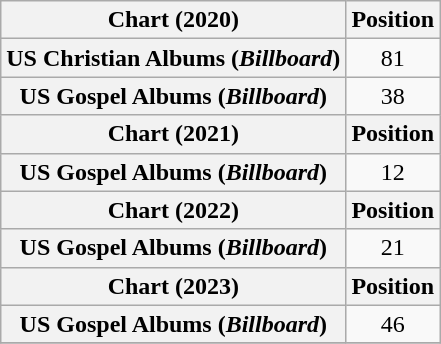<table class="wikitable plainrowheaders" style="text-align:center">
<tr>
<th scope="col">Chart (2020)</th>
<th scope="col">Position</th>
</tr>
<tr>
<th scope="row">US Christian Albums (<em>Billboard</em>)</th>
<td>81</td>
</tr>
<tr>
<th scope="row">US Gospel Albums (<em>Billboard</em>)</th>
<td>38</td>
</tr>
<tr>
<th scope="col">Chart (2021)</th>
<th scope="col">Position</th>
</tr>
<tr>
<th scope="row">US Gospel Albums (<em>Billboard</em>)</th>
<td>12</td>
</tr>
<tr>
<th scope="col">Chart (2022)</th>
<th scope="col">Position</th>
</tr>
<tr>
<th scope="row">US Gospel Albums (<em>Billboard</em>)</th>
<td>21</td>
</tr>
<tr>
<th scope="col">Chart (2023)</th>
<th scope="col">Position</th>
</tr>
<tr>
<th scope="row">US Gospel Albums (<em>Billboard</em>)</th>
<td>46</td>
</tr>
<tr>
</tr>
</table>
